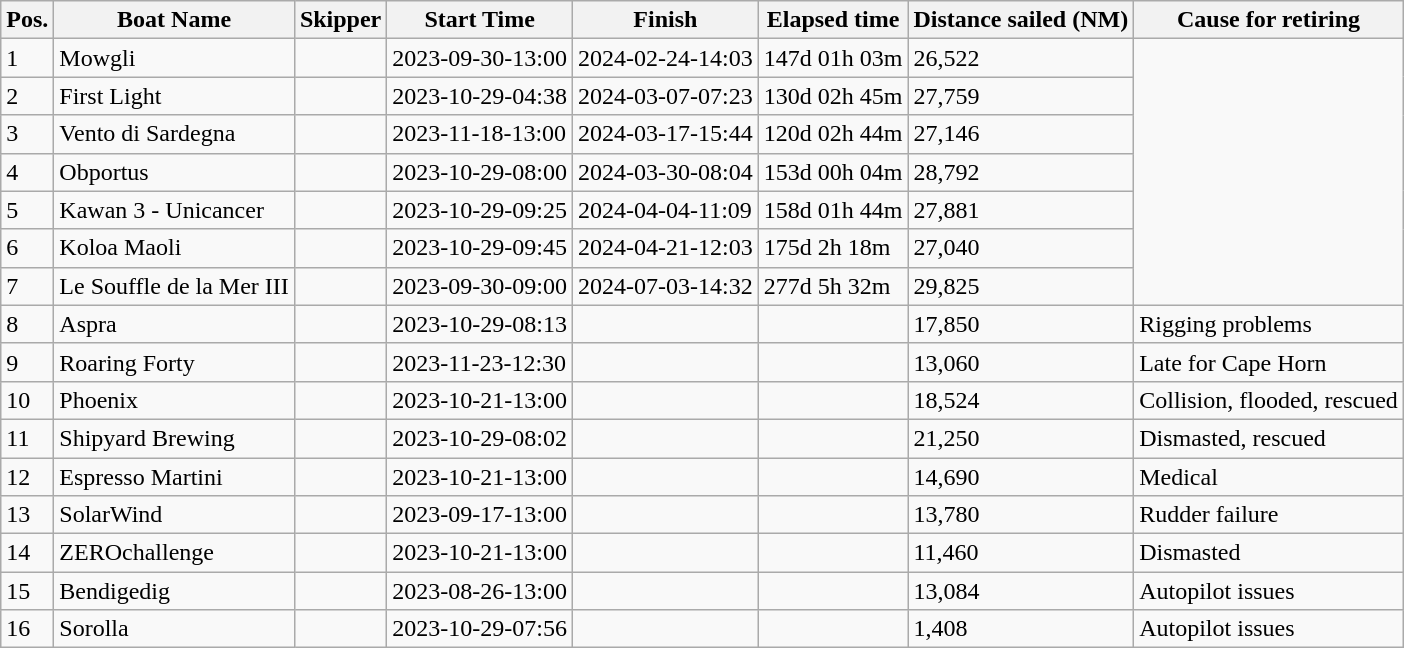<table class="wikitable sortable">
<tr>
<th>Pos.</th>
<th>Boat Name</th>
<th>Skipper</th>
<th>Start Time</th>
<th>Finish</th>
<th>Elapsed time</th>
<th>Distance sailed (NM)</th>
<th>Cause for retiring</th>
</tr>
<tr>
<td>1</td>
<td>Mowgli</td>
<td></td>
<td>2023-09-30-13:00</td>
<td>2024-02-24-14:03</td>
<td>147d 01h 03m</td>
<td>26,522</td>
</tr>
<tr>
<td>2</td>
<td>First Light</td>
<td></td>
<td>2023-10-29-04:38</td>
<td>2024-03-07-07:23</td>
<td>130d 02h 45m</td>
<td>27,759</td>
</tr>
<tr>
<td>3</td>
<td>Vento di Sardegna</td>
<td></td>
<td>2023-11-18-13:00</td>
<td>2024-03-17-15:44</td>
<td>120d 02h 44m</td>
<td>27,146</td>
</tr>
<tr>
<td>4</td>
<td>Obportus</td>
<td></td>
<td>2023-10-29-08:00</td>
<td>2024-03-30-08:04</td>
<td>153d 00h 04m</td>
<td>28,792</td>
</tr>
<tr>
<td>5</td>
<td>Kawan 3 - Unicancer</td>
<td></td>
<td>2023-10-29-09:25</td>
<td>2024-04-04-11:09</td>
<td>158d 01h 44m</td>
<td>27,881</td>
</tr>
<tr>
<td>6</td>
<td>Koloa Maoli</td>
<td></td>
<td>2023-10-29-09:45</td>
<td>2024-04-21-12:03</td>
<td>175d 2h 18m</td>
<td>27,040</td>
</tr>
<tr>
<td>7</td>
<td>Le Souffle de la Mer III</td>
<td></td>
<td>2023-09-30-09:00</td>
<td>2024-07-03-14:32</td>
<td>277d 5h 32m</td>
<td>29,825</td>
</tr>
<tr>
<td>8</td>
<td>Aspra</td>
<td></td>
<td>2023-10-29-08:13</td>
<td></td>
<td></td>
<td>17,850</td>
<td>Rigging problems</td>
</tr>
<tr>
<td>9</td>
<td>Roaring Forty</td>
<td></td>
<td>2023-11-23-12:30</td>
<td></td>
<td></td>
<td>13,060</td>
<td>Late for Cape Horn</td>
</tr>
<tr>
<td>10</td>
<td>Phoenix</td>
<td></td>
<td>2023-10-21-13:00</td>
<td></td>
<td></td>
<td>18,524</td>
<td>Collision, flooded, rescued</td>
</tr>
<tr>
<td>11</td>
<td>Shipyard Brewing</td>
<td></td>
<td>2023-10-29-08:02</td>
<td></td>
<td></td>
<td>21,250</td>
<td>Dismasted, rescued</td>
</tr>
<tr>
<td>12</td>
<td>Espresso Martini</td>
<td></td>
<td>2023-10-21-13:00</td>
<td></td>
<td></td>
<td>14,690</td>
<td>Medical</td>
</tr>
<tr>
<td>13</td>
<td>SolarWind</td>
<td></td>
<td>2023-09-17-13:00</td>
<td></td>
<td></td>
<td>13,780</td>
<td>Rudder failure</td>
</tr>
<tr>
<td>14</td>
<td>ZEROchallenge</td>
<td></td>
<td>2023-10-21-13:00</td>
<td></td>
<td></td>
<td>11,460</td>
<td>Dismasted</td>
</tr>
<tr>
<td>15</td>
<td>Bendigedig</td>
<td></td>
<td>2023-08-26-13:00</td>
<td></td>
<td></td>
<td>13,084</td>
<td>Autopilot issues</td>
</tr>
<tr>
<td>16</td>
<td>Sorolla</td>
<td></td>
<td>2023-10-29-07:56</td>
<td></td>
<td></td>
<td>1,408</td>
<td>Autopilot issues</td>
</tr>
</table>
